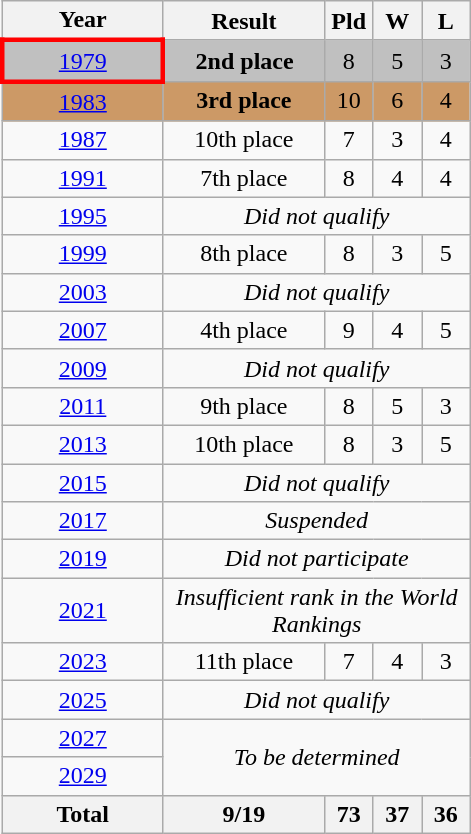<table class="wikitable sortable" style="text-align: center">
<tr>
<th width=100>Year</th>
<th width=100>Result</th>
<th width=25>Pld</th>
<th width=25>W</th>
<th width=25>L</th>
</tr>
<tr bgcolor=silver>
<td style="border: 3px solid red"> <a href='#'>1979</a></td>
<td><strong>2nd place</strong></td>
<td>8</td>
<td>5</td>
<td>3</td>
</tr>
<tr bgcolor=#cc9966>
<td> <a href='#'>1983</a></td>
<td><strong>3rd place</strong></td>
<td>10</td>
<td>6</td>
<td>4</td>
</tr>
<tr>
<td> <a href='#'>1987</a></td>
<td>10th place</td>
<td>7</td>
<td>3</td>
<td>4</td>
</tr>
<tr>
<td> <a href='#'>1991</a></td>
<td>7th place</td>
<td>8</td>
<td>4</td>
<td>4</td>
</tr>
<tr>
<td> <a href='#'>1995</a></td>
<td colspan="4"><em>Did not qualify</em></td>
</tr>
<tr>
<td> <a href='#'>1999</a></td>
<td>8th place</td>
<td>8</td>
<td>3</td>
<td>5</td>
</tr>
<tr>
<td> <a href='#'>2003</a></td>
<td colspan="4"><em>Did not qualify</em></td>
</tr>
<tr>
<td> <a href='#'>2007</a></td>
<td>4th place</td>
<td>9</td>
<td>4</td>
<td>5</td>
</tr>
<tr>
<td> <a href='#'>2009</a></td>
<td colspan="4"><em>Did not qualify</em></td>
</tr>
<tr>
<td> <a href='#'>2011</a></td>
<td>9th place</td>
<td>8</td>
<td>5</td>
<td>3</td>
</tr>
<tr>
<td> <a href='#'>2013</a></td>
<td>10th place</td>
<td>8</td>
<td>3</td>
<td>5</td>
</tr>
<tr>
<td> <a href='#'>2015</a></td>
<td colspan="4"><em>Did not qualify</em></td>
</tr>
<tr>
<td> <a href='#'>2017</a></td>
<td colspan="4"><em>Suspended</em></td>
</tr>
<tr>
<td> <a href='#'>2019</a></td>
<td colspan="4"><em>Did not participate</em></td>
</tr>
<tr>
<td> <a href='#'>2021</a></td>
<td colspan="4"><em>Insufficient rank in the World Rankings</em></td>
</tr>
<tr>
<td> <a href='#'>2023</a></td>
<td>11th place</td>
<td>7</td>
<td>4</td>
<td>3</td>
</tr>
<tr>
<td> <a href='#'>2025</a></td>
<td colspan="4"><em>Did not qualify</em></td>
</tr>
<tr>
<td> <a href='#'>2027</a></td>
<td colspan="4" rowspan="2"><em>To be determined</em></td>
</tr>
<tr>
<td> <a href='#'>2029</a></td>
</tr>
<tr>
<th>Total</th>
<th>9/19</th>
<th>73</th>
<th>37</th>
<th>36</th>
</tr>
</table>
